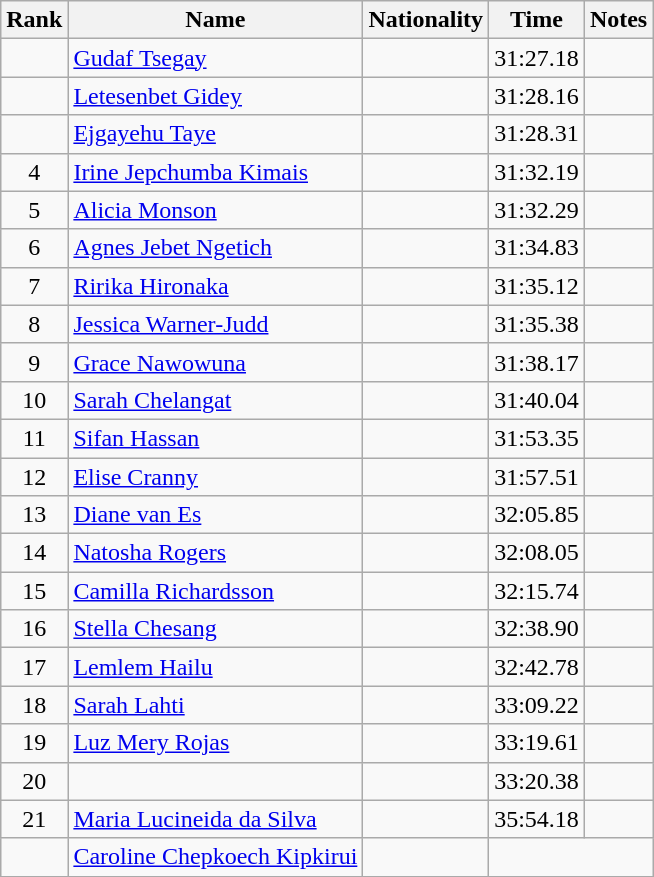<table class="wikitable sortable" style="text-align:center">
<tr>
<th>Rank</th>
<th>Name</th>
<th>Nationality</th>
<th>Time</th>
<th>Notes</th>
</tr>
<tr>
<td></td>
<td align=left><a href='#'>Gudaf Tsegay</a></td>
<td align=left></td>
<td>31:27.18</td>
<td></td>
</tr>
<tr>
<td></td>
<td align=left><a href='#'>Letesenbet Gidey</a></td>
<td align=left></td>
<td>31:28.16</td>
<td></td>
</tr>
<tr>
<td></td>
<td align=left><a href='#'>Ejgayehu Taye</a></td>
<td align=left></td>
<td>31:28.31</td>
<td></td>
</tr>
<tr>
<td>4</td>
<td align=left><a href='#'>Irine Jepchumba Kimais</a></td>
<td align=left></td>
<td>31:32.19</td>
<td></td>
</tr>
<tr>
<td>5</td>
<td align=left><a href='#'>Alicia Monson</a></td>
<td align=left></td>
<td>31:32.29</td>
<td></td>
</tr>
<tr>
<td>6</td>
<td align=left><a href='#'>Agnes Jebet Ngetich</a></td>
<td align=left></td>
<td>31:34.83</td>
<td></td>
</tr>
<tr>
<td>7</td>
<td align=left><a href='#'>Ririka Hironaka</a></td>
<td align=left></td>
<td>31:35.12</td>
<td></td>
</tr>
<tr>
<td>8</td>
<td align=left><a href='#'>Jessica Warner-Judd</a></td>
<td align=left></td>
<td>31:35.38</td>
<td></td>
</tr>
<tr>
<td>9</td>
<td align=left><a href='#'>Grace Nawowuna</a></td>
<td align=left></td>
<td>31:38.17</td>
<td></td>
</tr>
<tr>
<td>10</td>
<td align=left><a href='#'>Sarah Chelangat</a></td>
<td align=left></td>
<td>31:40.04</td>
<td></td>
</tr>
<tr>
<td>11</td>
<td align=left><a href='#'>Sifan Hassan</a></td>
<td align=left></td>
<td>31:53.35</td>
<td></td>
</tr>
<tr>
<td>12</td>
<td align=left><a href='#'>Elise Cranny</a></td>
<td align=left></td>
<td>31:57.51</td>
<td></td>
</tr>
<tr>
<td>13</td>
<td align=left><a href='#'>Diane van Es</a></td>
<td align=left></td>
<td>32:05.85</td>
<td></td>
</tr>
<tr>
<td>14</td>
<td align=left><a href='#'>Natosha Rogers</a></td>
<td align=left></td>
<td>32:08.05</td>
<td></td>
</tr>
<tr>
<td>15</td>
<td align=left><a href='#'>Camilla Richardsson</a></td>
<td align=left></td>
<td>32:15.74</td>
<td></td>
</tr>
<tr>
<td>16</td>
<td align=left><a href='#'>Stella Chesang</a></td>
<td align=left></td>
<td>32:38.90</td>
<td></td>
</tr>
<tr>
<td>17</td>
<td align=left><a href='#'>Lemlem Hailu</a></td>
<td align=left></td>
<td>32:42.78</td>
<td></td>
</tr>
<tr>
<td>18</td>
<td align=left><a href='#'>Sarah Lahti</a></td>
<td align=left></td>
<td>33:09.22</td>
<td></td>
</tr>
<tr>
<td>19</td>
<td align=left><a href='#'>Luz Mery Rojas</a></td>
<td align=left></td>
<td>33:19.61</td>
<td></td>
</tr>
<tr>
<td>20</td>
<td align=left></td>
<td align=left></td>
<td>33:20.38</td>
<td></td>
</tr>
<tr>
<td>21</td>
<td align=left><a href='#'>Maria Lucineida da Silva</a></td>
<td align=left></td>
<td>35:54.18</td>
<td></td>
</tr>
<tr>
<td></td>
<td align=left><a href='#'>Caroline Chepkoech Kipkirui</a></td>
<td align=left></td>
<td colspan=2></td>
</tr>
</table>
